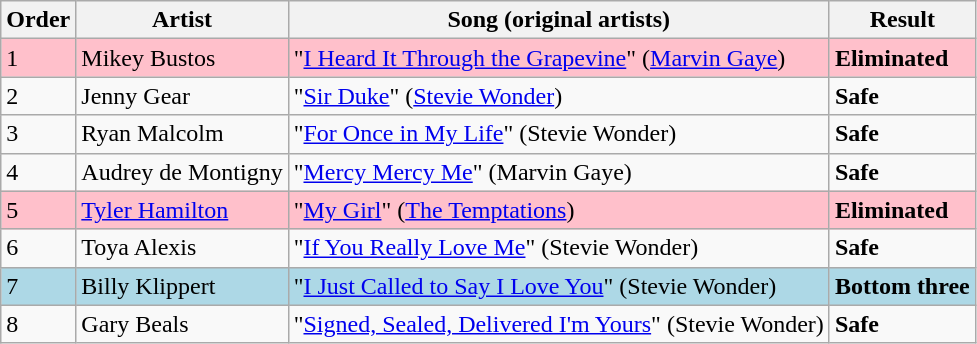<table class=wikitable>
<tr>
<th>Order</th>
<th>Artist</th>
<th>Song (original artists)</th>
<th>Result</th>
</tr>
<tr style="background:pink;">
<td>1</td>
<td>Mikey Bustos</td>
<td>"<a href='#'>I Heard It Through the Grapevine</a>" (<a href='#'>Marvin Gaye</a>)</td>
<td><strong>Eliminated</strong></td>
</tr>
<tr>
<td>2</td>
<td>Jenny Gear</td>
<td>"<a href='#'>Sir Duke</a>" (<a href='#'>Stevie Wonder</a>)</td>
<td><strong>Safe</strong></td>
</tr>
<tr>
<td>3</td>
<td>Ryan Malcolm</td>
<td>"<a href='#'>For Once in My Life</a>" (Stevie Wonder)</td>
<td><strong>Safe</strong></td>
</tr>
<tr>
<td>4</td>
<td>Audrey de Montigny</td>
<td>"<a href='#'>Mercy Mercy Me</a>" (Marvin Gaye)</td>
<td><strong>Safe</strong></td>
</tr>
<tr style="background:pink;">
<td>5</td>
<td><a href='#'>Tyler Hamilton</a></td>
<td>"<a href='#'>My Girl</a>" (<a href='#'>The Temptations</a>)</td>
<td><strong>Eliminated</strong></td>
</tr>
<tr>
<td>6</td>
<td>Toya Alexis</td>
<td>"<a href='#'>If You Really Love Me</a>" (Stevie Wonder)</td>
<td><strong>Safe</strong></td>
</tr>
<tr style="background:lightblue;">
<td>7</td>
<td>Billy Klippert</td>
<td>"<a href='#'>I Just Called to Say I Love You</a>" (Stevie Wonder)</td>
<td><strong>Bottom three</strong></td>
</tr>
<tr>
<td>8</td>
<td>Gary Beals</td>
<td>"<a href='#'>Signed, Sealed, Delivered I'm Yours</a>" (Stevie Wonder)</td>
<td><strong>Safe</strong></td>
</tr>
</table>
